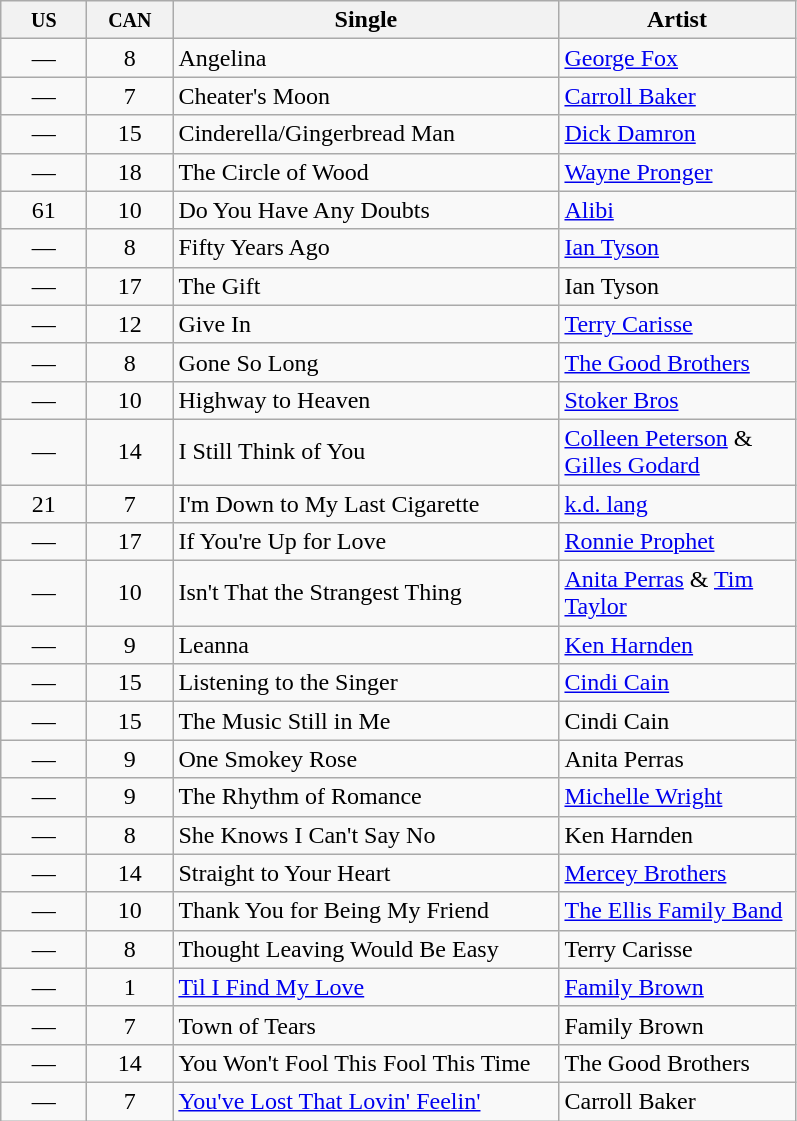<table class="wikitable sortable">
<tr>
<th width="50"><small>US</small></th>
<th width="50"><small>CAN</small></th>
<th width="250">Single</th>
<th width="150">Artist</th>
</tr>
<tr>
<td align="center">—</td>
<td align="center">8</td>
<td>Angelina</td>
<td><a href='#'>George Fox</a></td>
</tr>
<tr>
<td align="center">—</td>
<td align="center">7</td>
<td>Cheater's Moon</td>
<td><a href='#'>Carroll Baker</a></td>
</tr>
<tr>
<td align="center">—</td>
<td align="center">15</td>
<td>Cinderella/Gingerbread Man</td>
<td><a href='#'>Dick Damron</a></td>
</tr>
<tr>
<td align="center">—</td>
<td align="center">18</td>
<td>The Circle of Wood</td>
<td><a href='#'>Wayne Pronger</a></td>
</tr>
<tr>
<td align="center">61</td>
<td align="center">10</td>
<td>Do You Have Any Doubts</td>
<td><a href='#'>Alibi</a></td>
</tr>
<tr>
<td align="center">—</td>
<td align="center">8</td>
<td>Fifty Years Ago</td>
<td><a href='#'>Ian Tyson</a></td>
</tr>
<tr>
<td align="center">—</td>
<td align="center">17</td>
<td>The Gift</td>
<td>Ian Tyson</td>
</tr>
<tr>
<td align="center">—</td>
<td align="center">12</td>
<td>Give In</td>
<td><a href='#'>Terry Carisse</a></td>
</tr>
<tr>
<td align="center">—</td>
<td align="center">8</td>
<td>Gone So Long</td>
<td><a href='#'>The Good Brothers</a></td>
</tr>
<tr>
<td align="center">—</td>
<td align="center">10</td>
<td>Highway to Heaven</td>
<td><a href='#'>Stoker Bros</a></td>
</tr>
<tr>
<td align="center">—</td>
<td align="center">14</td>
<td>I Still Think of You</td>
<td><a href='#'>Colleen Peterson</a> & <a href='#'>Gilles Godard</a></td>
</tr>
<tr>
<td align="center">21</td>
<td align="center">7</td>
<td>I'm Down to My Last Cigarette</td>
<td><a href='#'>k.d. lang</a></td>
</tr>
<tr>
<td align="center">—</td>
<td align="center">17</td>
<td>If You're Up for Love</td>
<td><a href='#'>Ronnie Prophet</a></td>
</tr>
<tr>
<td align="center">—</td>
<td align="center">10</td>
<td>Isn't That the Strangest Thing</td>
<td><a href='#'>Anita Perras</a> & <a href='#'>Tim Taylor</a></td>
</tr>
<tr>
<td align="center">—</td>
<td align="center">9</td>
<td>Leanna</td>
<td><a href='#'>Ken Harnden</a></td>
</tr>
<tr>
<td align="center">—</td>
<td align="center">15</td>
<td>Listening to the Singer</td>
<td><a href='#'>Cindi Cain</a></td>
</tr>
<tr>
<td align="center">—</td>
<td align="center">15</td>
<td>The Music Still in Me</td>
<td>Cindi Cain</td>
</tr>
<tr>
<td align="center">—</td>
<td align="center">9</td>
<td>One Smokey Rose</td>
<td>Anita Perras</td>
</tr>
<tr>
<td align="center">—</td>
<td align="center">9</td>
<td>The Rhythm of Romance</td>
<td><a href='#'>Michelle Wright</a></td>
</tr>
<tr>
<td align="center">—</td>
<td align="center">8</td>
<td>She Knows I Can't Say No</td>
<td>Ken Harnden</td>
</tr>
<tr>
<td align="center">—</td>
<td align="center">14</td>
<td>Straight to Your Heart</td>
<td><a href='#'>Mercey Brothers</a></td>
</tr>
<tr>
<td align="center">—</td>
<td align="center">10</td>
<td>Thank You for Being My Friend</td>
<td><a href='#'>The Ellis Family Band</a></td>
</tr>
<tr>
<td align="center">—</td>
<td align="center">8</td>
<td>Thought Leaving Would Be Easy</td>
<td>Terry Carisse</td>
</tr>
<tr>
<td align="center">—</td>
<td align="center">1</td>
<td><a href='#'>Til I Find My Love</a></td>
<td><a href='#'>Family Brown</a></td>
</tr>
<tr>
<td align="center">—</td>
<td align="center">7</td>
<td>Town of Tears</td>
<td>Family Brown</td>
</tr>
<tr>
<td align="center">—</td>
<td align="center">14</td>
<td>You Won't Fool This Fool This Time</td>
<td>The Good Brothers</td>
</tr>
<tr>
<td align="center">—</td>
<td align="center">7</td>
<td><a href='#'>You've Lost That Lovin' Feelin'</a></td>
<td>Carroll Baker</td>
</tr>
</table>
